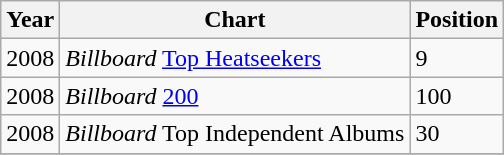<table class="wikitable">
<tr>
<th>Year</th>
<th>Chart</th>
<th>Position</th>
</tr>
<tr>
<td>2008</td>
<td><em>Billboard</em> <a href='#'>Top Heatseekers</a></td>
<td>9</td>
</tr>
<tr>
<td>2008</td>
<td><em>Billboard</em> <a href='#'>200</a></td>
<td>100</td>
</tr>
<tr>
<td>2008</td>
<td><em>Billboard</em> Top Independent Albums</td>
<td>30</td>
</tr>
<tr>
</tr>
</table>
